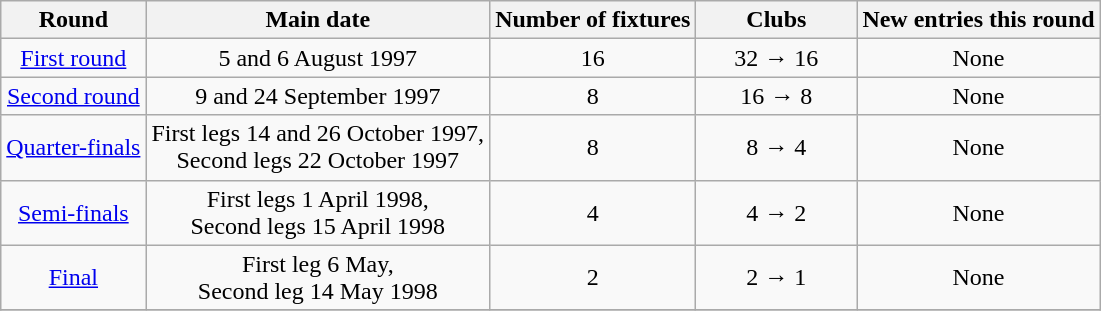<table class="wikitable" style="text-align:center">
<tr>
<th>Round</th>
<th>Main date</th>
<th>Number of fixtures</th>
<th width=100>Clubs</th>
<th>New entries this round</th>
</tr>
<tr>
<td><a href='#'>First round</a></td>
<td>5 and 6 August 1997</td>
<td>16</td>
<td>32 → 16</td>
<td>None</td>
</tr>
<tr>
<td><a href='#'>Second round</a></td>
<td>9 and 24 September 1997</td>
<td>8</td>
<td>16 → 8</td>
<td>None</td>
</tr>
<tr>
<td><a href='#'>Quarter-finals</a></td>
<td>First legs 14 and 26 October 1997,<br>Second legs 22 October 1997</td>
<td>8</td>
<td>8 → 4</td>
<td>None</td>
</tr>
<tr>
<td><a href='#'>Semi-finals</a></td>
<td>First legs 1 April 1998,<br>Second legs 15 April 1998</td>
<td>4</td>
<td>4 → 2</td>
<td>None</td>
</tr>
<tr>
<td><a href='#'>Final</a></td>
<td>First leg 6 May,<br> Second leg 14 May 1998</td>
<td>2</td>
<td>2 → 1</td>
<td>None</td>
</tr>
<tr>
</tr>
</table>
